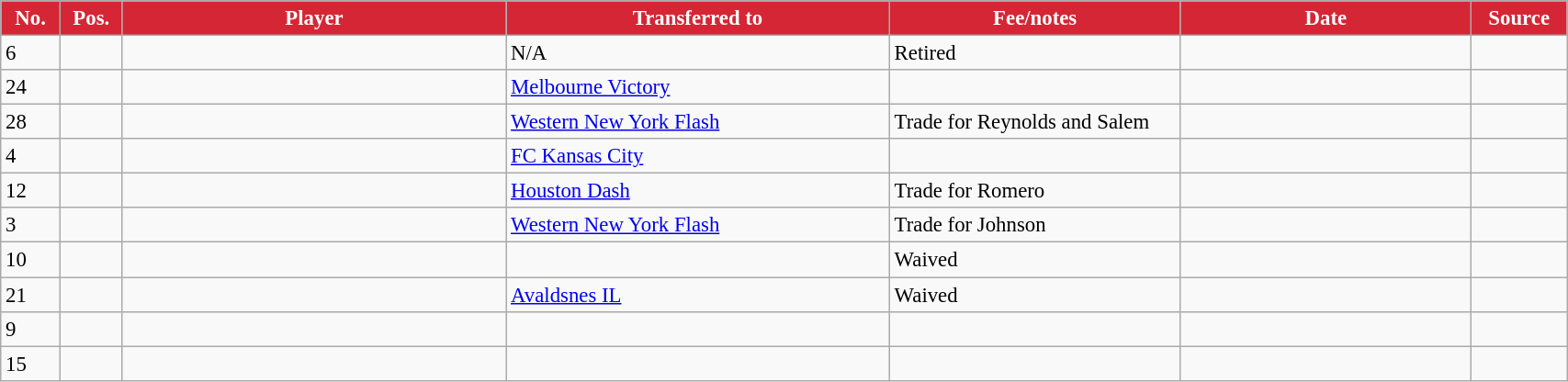<table class="wikitable sortable" style="width:90%; text-align:center; font-size:95%; text-align:left;">
<tr>
<th style="color:white; background:#D52635; width:25px;"><strong>No.</strong></th>
<th style="color:white; background:#D52635; width:25px;"><strong>Pos.</strong></th>
<th style="color:white; background:#D52635; width:200px;"><strong>Player</strong></th>
<th style="color:white; background:#D52635; width:200px;"><strong>Transferred to</strong></th>
<th style="color:white; background:#D52635; width:150px;"><strong>Fee/notes</strong></th>
<th style="color:white; background:#D52635; width:150px;"><strong>Date</strong></th>
<th style="color:white; background:#D52635; width:25px;"><strong>Source</strong></th>
</tr>
<tr>
<td>6</td>
<td align=center></td>
<td></td>
<td>N/A</td>
<td>Retired</td>
<td></td>
<td></td>
</tr>
<tr>
<td>24</td>
<td align=center></td>
<td></td>
<td> <a href='#'>Melbourne Victory</a></td>
<td></td>
<td></td>
<td></td>
</tr>
<tr>
<td>28</td>
<td align=center></td>
<td></td>
<td> <a href='#'>Western New York Flash</a></td>
<td>Trade for Reynolds and Salem</td>
<td></td>
<td></td>
</tr>
<tr>
<td>4</td>
<td align=center></td>
<td></td>
<td> <a href='#'>FC Kansas City</a></td>
<td></td>
<td></td>
<td></td>
</tr>
<tr>
<td>12</td>
<td align=center></td>
<td></td>
<td> <a href='#'>Houston Dash</a></td>
<td>Trade for Romero</td>
<td></td>
<td></td>
</tr>
<tr>
<td>3</td>
<td align=center></td>
<td></td>
<td> <a href='#'>Western New York Flash</a></td>
<td>Trade for Johnson</td>
<td></td>
<td></td>
</tr>
<tr>
<td>10</td>
<td align=center></td>
<td></td>
<td></td>
<td>Waived</td>
<td></td>
<td></td>
</tr>
<tr>
<td>21</td>
<td align=center></td>
<td></td>
<td> <a href='#'>Avaldsnes IL</a></td>
<td>Waived</td>
<td></td>
<td></td>
</tr>
<tr>
<td>9</td>
<td align=center></td>
<td></td>
<td></td>
<td></td>
<td></td>
<td></td>
</tr>
<tr>
<td>15</td>
<td align=center></td>
<td></td>
<td></td>
<td></td>
<td></td>
<td></td>
</tr>
</table>
